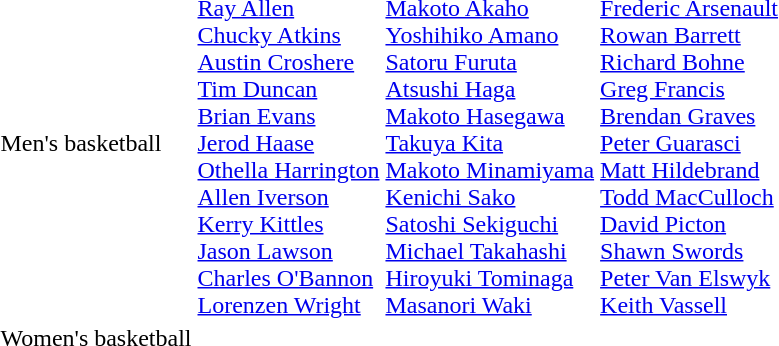<table>
<tr>
<td>Men's basketball</td>
<td><br><a href='#'>Ray Allen</a><br><a href='#'>Chucky Atkins</a><br><a href='#'>Austin Croshere</a><br><a href='#'>Tim Duncan</a><br><a href='#'>Brian Evans</a><br><a href='#'>Jerod Haase</a><br><a href='#'>Othella Harrington</a><br><a href='#'>Allen Iverson</a><br><a href='#'>Kerry Kittles</a><br><a href='#'>Jason Lawson</a><br><a href='#'>Charles O'Bannon</a><br><a href='#'>Lorenzen Wright</a></td>
<td><br><a href='#'>Makoto Akaho</a><br><a href='#'>Yoshihiko Amano</a><br><a href='#'>Satoru Furuta</a><br><a href='#'>Atsushi Haga</a><br><a href='#'>Makoto Hasegawa</a><br><a href='#'>Takuya Kita</a><br><a href='#'>Makoto Minamiyama</a><br><a href='#'>Kenichi Sako</a><br><a href='#'>Satoshi Sekiguchi</a><br><a href='#'>Michael Takahashi</a><br><a href='#'>Hiroyuki Tominaga</a><br><a href='#'>Masanori Waki</a></td>
<td><br><a href='#'>Frederic Arsenault</a><br><a href='#'>Rowan Barrett</a><br><a href='#'>Richard Bohne</a><br><a href='#'>Greg Francis</a><br><a href='#'>Brendan Graves</a><br><a href='#'>Peter Guarasci</a><br><a href='#'>Matt Hildebrand</a><br><a href='#'>Todd MacCulloch</a><br><a href='#'>David Picton</a><br><a href='#'>Shawn Swords</a><br><a href='#'>Peter Van Elswyk</a><br><a href='#'>Keith Vassell</a></td>
</tr>
<tr>
<td>Women's basketball</td>
<td><br></td>
<td><br></td>
<td><br></td>
</tr>
</table>
